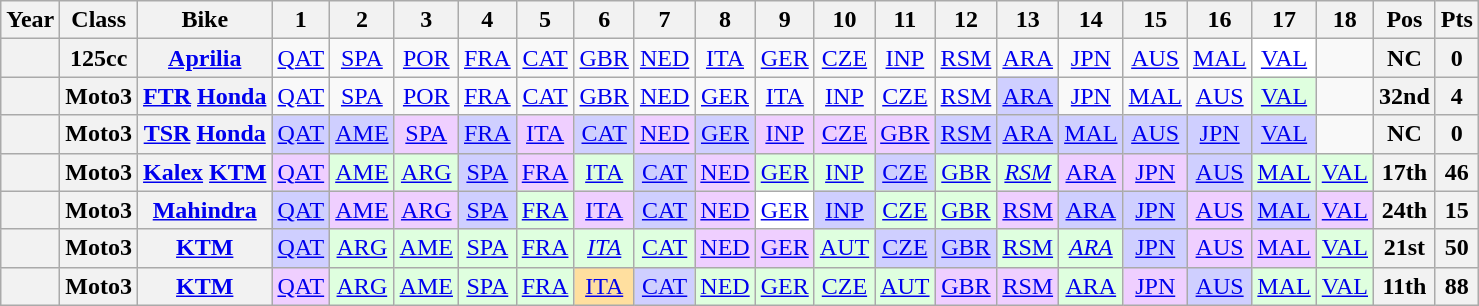<table class="wikitable" style="text-align:center">
<tr>
<th>Year</th>
<th>Class</th>
<th>Bike</th>
<th>1</th>
<th>2</th>
<th>3</th>
<th>4</th>
<th>5</th>
<th>6</th>
<th>7</th>
<th>8</th>
<th>9</th>
<th>10</th>
<th>11</th>
<th>12</th>
<th>13</th>
<th>14</th>
<th>15</th>
<th>16</th>
<th>17</th>
<th>18</th>
<th>Pos</th>
<th>Pts</th>
</tr>
<tr>
<th></th>
<th>125cc</th>
<th><a href='#'>Aprilia</a></th>
<td><a href='#'>QAT</a></td>
<td><a href='#'>SPA</a></td>
<td><a href='#'>POR</a></td>
<td><a href='#'>FRA</a></td>
<td><a href='#'>CAT</a></td>
<td><a href='#'>GBR</a></td>
<td><a href='#'>NED</a></td>
<td><a href='#'>ITA</a></td>
<td><a href='#'>GER</a></td>
<td><a href='#'>CZE</a></td>
<td><a href='#'>INP</a></td>
<td><a href='#'>RSM</a></td>
<td><a href='#'>ARA</a></td>
<td><a href='#'>JPN</a></td>
<td><a href='#'>AUS</a></td>
<td><a href='#'>MAL</a></td>
<td style="background:#FFFFFF;"><a href='#'>VAL</a><br></td>
<td></td>
<th>NC</th>
<th>0</th>
</tr>
<tr>
<th></th>
<th>Moto3</th>
<th><a href='#'>FTR</a> <a href='#'>Honda</a></th>
<td><a href='#'>QAT</a></td>
<td><a href='#'>SPA</a></td>
<td><a href='#'>POR</a></td>
<td><a href='#'>FRA</a></td>
<td><a href='#'>CAT</a></td>
<td><a href='#'>GBR</a></td>
<td><a href='#'>NED</a></td>
<td><a href='#'>GER</a></td>
<td><a href='#'>ITA</a></td>
<td><a href='#'>INP</a></td>
<td><a href='#'>CZE</a></td>
<td><a href='#'>RSM</a></td>
<td style="background:#cfcfff;"><a href='#'>ARA</a><br></td>
<td><a href='#'>JPN</a></td>
<td><a href='#'>MAL</a></td>
<td><a href='#'>AUS</a></td>
<td style="background:#dfffdf;"><a href='#'>VAL</a><br></td>
<td></td>
<th>32nd</th>
<th>4</th>
</tr>
<tr>
<th></th>
<th>Moto3</th>
<th><a href='#'>TSR</a> <a href='#'>Honda</a></th>
<td style="background:#cfcfff;"><a href='#'>QAT</a><br></td>
<td style="background:#cfcfff;"><a href='#'>AME</a><br></td>
<td style="background:#efcfff;"><a href='#'>SPA</a><br></td>
<td style="background:#cfcfff;"><a href='#'>FRA</a><br></td>
<td style="background:#efcfff;"><a href='#'>ITA</a><br></td>
<td style="background:#cfcfff;"><a href='#'>CAT</a><br></td>
<td style="background:#efcfff;"><a href='#'>NED</a><br></td>
<td style="background:#cfcfff;"><a href='#'>GER</a><br></td>
<td style="background:#efcfff;"><a href='#'>INP</a><br></td>
<td style="background:#efcfff;"><a href='#'>CZE</a><br></td>
<td style="background:#efcfff;"><a href='#'>GBR</a><br></td>
<td style="background:#cfcfff;"><a href='#'>RSM</a><br></td>
<td style="background:#cfcfff;"><a href='#'>ARA</a><br></td>
<td style="background:#cfcfff;"><a href='#'>MAL</a><br></td>
<td style="background:#cfcfff;"><a href='#'>AUS</a><br></td>
<td style="background:#cfcfff;"><a href='#'>JPN</a><br></td>
<td style="background:#cfcfff;"><a href='#'>VAL</a><br></td>
<td></td>
<th>NC</th>
<th>0</th>
</tr>
<tr>
<th></th>
<th>Moto3</th>
<th><a href='#'>Kalex</a> <a href='#'>KTM</a></th>
<td style="background:#efcfff;"><a href='#'>QAT</a><br></td>
<td style="background:#dfffdf;"><a href='#'>AME</a><br></td>
<td style="background:#dfffdf;"><a href='#'>ARG</a><br></td>
<td style="background:#cfcfff;"><a href='#'>SPA</a><br></td>
<td style="background:#efcfff;"><a href='#'>FRA</a><br></td>
<td style="background:#dfffdf;"><a href='#'>ITA</a><br></td>
<td style="background:#cfcfff;"><a href='#'>CAT</a><br></td>
<td style="background:#efcfff;"><a href='#'>NED</a><br></td>
<td style="background:#dfffdf;"><a href='#'>GER</a><br></td>
<td style="background:#dfffdf;"><a href='#'>INP</a><br></td>
<td style="background:#cfcfff;"><a href='#'>CZE</a><br></td>
<td style="background:#dfffdf;"><a href='#'>GBR</a><br></td>
<td style="background:#dfffdf;"><em><a href='#'>RSM</a></em><br></td>
<td style="background:#efcfff;"><a href='#'>ARA</a><br></td>
<td style="background:#efcfff;"><a href='#'>JPN</a><br></td>
<td style="background:#cfcfff;"><a href='#'>AUS</a><br></td>
<td style="background:#dfffdf;"><a href='#'>MAL</a><br></td>
<td style="background:#dfffdf;"><a href='#'>VAL</a><br></td>
<th>17th</th>
<th>46</th>
</tr>
<tr>
<th></th>
<th>Moto3</th>
<th><a href='#'>Mahindra</a></th>
<td style="background:#cfcfff;"><a href='#'>QAT</a><br></td>
<td style="background:#efcfff;"><a href='#'>AME</a><br></td>
<td style="background:#efcfff;"><a href='#'>ARG</a><br></td>
<td style="background:#cfcfff;"><a href='#'>SPA</a><br></td>
<td style="background:#dfffdf;"><a href='#'>FRA</a><br></td>
<td style="background:#efcfff;"><a href='#'>ITA</a><br></td>
<td style="background:#cfcfff;"><a href='#'>CAT</a><br></td>
<td style="background:#efcfff;"><a href='#'>NED</a><br></td>
<td style="background:#ffffff;"><a href='#'>GER</a><br></td>
<td style="background:#cfcfff;"><a href='#'>INP</a><br></td>
<td style="background:#dfffdf;"><a href='#'>CZE</a><br></td>
<td style="background:#dfffdf;"><a href='#'>GBR</a><br></td>
<td style="background:#efcfff;"><a href='#'>RSM</a><br></td>
<td style="background:#cfcfff;"><a href='#'>ARA</a><br></td>
<td style="background:#cfcfff;"><a href='#'>JPN</a><br></td>
<td style="background:#efcfff;"><a href='#'>AUS</a><br></td>
<td style="background:#cfcfff;"><a href='#'>MAL</a><br></td>
<td style="background:#efcfff;"><a href='#'>VAL</a><br></td>
<th>24th</th>
<th>15</th>
</tr>
<tr>
<th></th>
<th>Moto3</th>
<th><a href='#'>KTM</a></th>
<td style="background:#cfcfff;"><a href='#'>QAT</a><br></td>
<td style="background:#dfffdf;"><a href='#'>ARG</a><br></td>
<td style="background:#dfffdf;"><a href='#'>AME</a><br></td>
<td style="background:#dfffdf;"><a href='#'>SPA</a><br></td>
<td style="background:#dfffdf;"><a href='#'>FRA</a><br></td>
<td style="background:#dfffdf;"><em><a href='#'>ITA</a></em><br></td>
<td style="background:#dfffdf;"><a href='#'>CAT</a><br></td>
<td style="background:#efcfff;"><a href='#'>NED</a><br></td>
<td style="background:#efcfff;"><a href='#'>GER</a><br></td>
<td style="background:#dfffdf;"><a href='#'>AUT</a><br></td>
<td style="background:#cfcfff;"><a href='#'>CZE</a><br></td>
<td style="background:#cfcfff;"><a href='#'>GBR</a><br></td>
<td style="background:#dfffdf;"><a href='#'>RSM</a><br></td>
<td style="background:#dfffdf;"><em><a href='#'>ARA</a></em><br></td>
<td style="background:#cfcfff;"><a href='#'>JPN</a><br></td>
<td style="background:#efcfff;"><a href='#'>AUS</a><br></td>
<td style="background:#efcfff;"><a href='#'>MAL</a><br></td>
<td style="background:#dfffdf;"><a href='#'>VAL</a><br></td>
<th>21st</th>
<th>50</th>
</tr>
<tr>
<th></th>
<th>Moto3</th>
<th><a href='#'>KTM</a></th>
<td style="background:#efcfff;"><a href='#'>QAT</a><br></td>
<td style="background:#dfffdf;"><a href='#'>ARG</a><br></td>
<td style="background:#dfffdf;"><a href='#'>AME</a><br></td>
<td style="background:#dfffdf;"><a href='#'>SPA</a><br></td>
<td style="background:#dfffdf;"><a href='#'>FRA</a><br></td>
<td style="background:#ffdf9f;"><a href='#'>ITA</a><br></td>
<td style="background:#cfcfff;"><a href='#'>CAT</a><br></td>
<td style="background:#dfffdf;"><a href='#'>NED</a><br></td>
<td style="background:#dfffdf;"><a href='#'>GER</a><br></td>
<td style="background:#dfffdf;"><a href='#'>CZE</a><br></td>
<td style="background:#dfffdf;"><a href='#'>AUT</a><br></td>
<td style="background:#efcfff;"><a href='#'>GBR</a><br></td>
<td style="background:#efcfff;"><a href='#'>RSM</a><br></td>
<td style="background:#dfffdf;"><a href='#'>ARA</a><br></td>
<td style="background:#efcfff;"><a href='#'>JPN</a><br></td>
<td style="background:#cfcfff;"><a href='#'>AUS</a><br></td>
<td style="background:#dfffdf;"><a href='#'>MAL</a><br></td>
<td style="background:#dfffdf;"><a href='#'>VAL</a><br></td>
<th>11th</th>
<th>88</th>
</tr>
</table>
